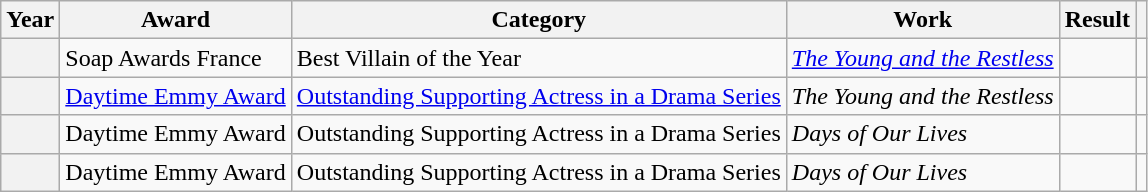<table class="wikitable sortable plainrowheaders">
<tr>
<th>Year</th>
<th>Award</th>
<th>Category</th>
<th>Work</th>
<th>Result</th>
<th scope="col" class="unsortable"></th>
</tr>
<tr>
<th scope="row"></th>
<td>Soap Awards France</td>
<td>Best Villain of the Year</td>
<td><em><a href='#'>The Young and the Restless</a></em></td>
<td></td>
<td></td>
</tr>
<tr>
<th scope="row"></th>
<td><a href='#'>Daytime Emmy Award</a></td>
<td><a href='#'>Outstanding Supporting Actress in a Drama Series</a></td>
<td><em>The Young and the Restless</em></td>
<td></td>
<td></td>
</tr>
<tr>
<th scope="row"></th>
<td>Daytime Emmy Award</td>
<td>Outstanding Supporting Actress in a Drama Series</td>
<td><em>Days of Our Lives</em></td>
<td></td>
<td></td>
</tr>
<tr>
<th scope="row"></th>
<td>Daytime Emmy Award</td>
<td>Outstanding Supporting Actress in a Drama Series</td>
<td><em>Days of Our Lives</em></td>
<td></td>
<td></td>
</tr>
</table>
